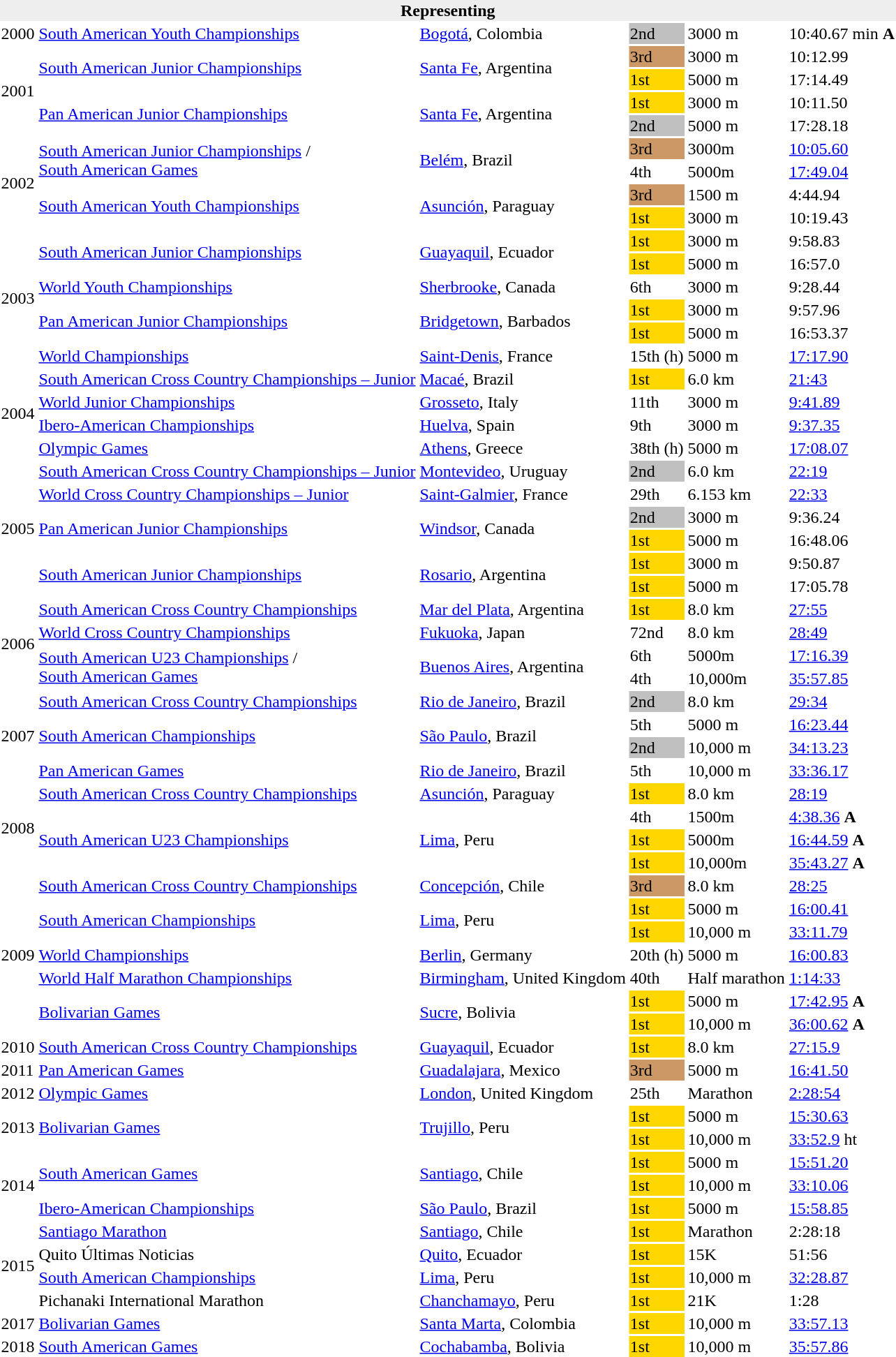<table>
<tr>
<th bgcolor="#eeeeee" colspan="6">Representing </th>
</tr>
<tr>
<td>2000</td>
<td><a href='#'>South American Youth Championships</a></td>
<td><a href='#'>Bogotá</a>, Colombia</td>
<td bgcolor=silver>2nd</td>
<td>3000 m</td>
<td>10:40.67 min <strong>A</strong></td>
</tr>
<tr>
<td rowspan=4>2001</td>
<td rowspan=2><a href='#'>South American Junior Championships</a></td>
<td rowspan=2><a href='#'>Santa Fe</a>, Argentina</td>
<td bgcolor="cc9966">3rd</td>
<td>3000 m</td>
<td>10:12.99</td>
</tr>
<tr>
<td bgcolor=gold>1st</td>
<td>5000 m</td>
<td>17:14.49</td>
</tr>
<tr>
<td rowspan=2><a href='#'>Pan American Junior Championships</a></td>
<td rowspan=2><a href='#'>Santa Fe</a>, Argentina</td>
<td bgcolor=gold>1st</td>
<td>3000 m</td>
<td>10:11.50</td>
</tr>
<tr>
<td bgcolor=silver>2nd</td>
<td>5000 m</td>
<td>17:28.18</td>
</tr>
<tr>
<td rowspan=4>2002</td>
<td rowspan=2><a href='#'>South American Junior Championships</a> /<br> <a href='#'>South American Games</a></td>
<td rowspan=2><a href='#'>Belém</a>, Brazil</td>
<td bgcolor="cc9966">3rd</td>
<td>3000m</td>
<td><a href='#'>10:05.60</a></td>
</tr>
<tr>
<td>4th</td>
<td>5000m</td>
<td><a href='#'>17:49.04</a></td>
</tr>
<tr>
<td rowspan=2><a href='#'>South American Youth Championships</a></td>
<td rowspan=2><a href='#'>Asunción</a>, Paraguay</td>
<td bgcolor=cc9966>3rd</td>
<td>1500 m</td>
<td>4:44.94</td>
</tr>
<tr>
<td bgcolor=gold>1st</td>
<td>3000 m</td>
<td>10:19.43</td>
</tr>
<tr>
<td rowspan=6>2003</td>
<td rowspan=2><a href='#'>South American Junior Championships</a></td>
<td rowspan=2><a href='#'>Guayaquil</a>, Ecuador</td>
<td bgcolor=gold>1st</td>
<td>3000 m</td>
<td>9:58.83</td>
</tr>
<tr>
<td bgcolor=gold>1st</td>
<td>5000 m</td>
<td>16:57.0</td>
</tr>
<tr>
<td><a href='#'>World Youth Championships</a></td>
<td><a href='#'>Sherbrooke</a>, Canada</td>
<td>6th</td>
<td>3000 m</td>
<td>9:28.44</td>
</tr>
<tr>
<td rowspan=2><a href='#'>Pan American Junior Championships</a></td>
<td rowspan=2><a href='#'>Bridgetown</a>, Barbados</td>
<td bgcolor=gold>1st</td>
<td>3000 m</td>
<td>9:57.96</td>
</tr>
<tr>
<td bgcolor=gold>1st</td>
<td>5000 m</td>
<td>16:53.37</td>
</tr>
<tr>
<td><a href='#'>World Championships</a></td>
<td><a href='#'>Saint-Denis</a>, France</td>
<td>15th (h)</td>
<td>5000 m</td>
<td><a href='#'>17:17.90</a></td>
</tr>
<tr>
<td rowspan=4>2004</td>
<td><a href='#'>South American Cross Country Championships – Junior</a></td>
<td><a href='#'>Macaé</a>, Brazil</td>
<td bgcolor=gold>1st</td>
<td>6.0 km</td>
<td><a href='#'>21:43</a></td>
</tr>
<tr>
<td><a href='#'>World Junior Championships</a></td>
<td><a href='#'>Grosseto</a>, Italy</td>
<td>11th</td>
<td>3000 m</td>
<td><a href='#'>9:41.89</a></td>
</tr>
<tr>
<td><a href='#'>Ibero-American Championships</a></td>
<td><a href='#'>Huelva</a>, Spain</td>
<td>9th</td>
<td>3000 m</td>
<td><a href='#'>9:37.35</a></td>
</tr>
<tr>
<td><a href='#'>Olympic Games</a></td>
<td><a href='#'>Athens</a>, Greece</td>
<td>38th (h)</td>
<td>5000 m</td>
<td><a href='#'>17:08.07</a></td>
</tr>
<tr>
<td rowspan=6>2005</td>
<td><a href='#'>South American Cross Country Championships – Junior</a></td>
<td><a href='#'>Montevideo</a>, Uruguay</td>
<td bgcolor=silver>2nd</td>
<td>6.0 km</td>
<td><a href='#'>22:19</a></td>
</tr>
<tr>
<td><a href='#'>World Cross Country Championships – Junior</a></td>
<td><a href='#'>Saint-Galmier</a>, France</td>
<td>29th</td>
<td>6.153 km</td>
<td><a href='#'>22:33</a></td>
</tr>
<tr>
<td rowspan=2><a href='#'>Pan American Junior Championships</a></td>
<td rowspan=2><a href='#'>Windsor</a>, Canada</td>
<td bgcolor=silver>2nd</td>
<td>3000 m</td>
<td>9:36.24</td>
</tr>
<tr>
<td bgcolor=gold>1st</td>
<td>5000 m</td>
<td>16:48.06</td>
</tr>
<tr>
<td rowspan=2><a href='#'>South American Junior Championships</a></td>
<td rowspan=2><a href='#'>Rosario</a>, Argentina</td>
<td bgcolor=gold>1st</td>
<td>3000 m</td>
<td>9:50.87</td>
</tr>
<tr>
<td bgcolor=gold>1st</td>
<td>5000 m</td>
<td>17:05.78</td>
</tr>
<tr>
<td rowspan=4>2006</td>
<td><a href='#'>South American Cross Country Championships</a></td>
<td><a href='#'>Mar del Plata</a>, Argentina</td>
<td bgcolor=gold>1st</td>
<td>8.0 km</td>
<td><a href='#'>27:55</a></td>
</tr>
<tr>
<td><a href='#'>World Cross Country Championships</a></td>
<td><a href='#'>Fukuoka</a>, Japan</td>
<td>72nd</td>
<td>8.0 km</td>
<td><a href='#'>28:49</a></td>
</tr>
<tr>
<td rowspan=2><a href='#'>South American U23 Championships</a> /<br> <a href='#'>South American Games</a></td>
<td rowspan=2><a href='#'>Buenos Aires</a>, Argentina</td>
<td>6th</td>
<td>5000m</td>
<td><a href='#'>17:16.39</a></td>
</tr>
<tr>
<td>4th</td>
<td>10,000m</td>
<td><a href='#'>35:57.85</a></td>
</tr>
<tr>
<td rowspan=4>2007</td>
<td><a href='#'>South American Cross Country Championships</a></td>
<td><a href='#'>Rio de Janeiro</a>, Brazil</td>
<td bgcolor=silver>2nd</td>
<td>8.0 km</td>
<td><a href='#'>29:34</a></td>
</tr>
<tr>
<td rowspan=2><a href='#'>South American Championships</a></td>
<td rowspan=2><a href='#'>São Paulo</a>, Brazil</td>
<td>5th</td>
<td>5000 m</td>
<td><a href='#'>16:23.44</a></td>
</tr>
<tr>
<td bgcolor=silver>2nd</td>
<td>10,000 m</td>
<td><a href='#'>34:13.23</a></td>
</tr>
<tr>
<td><a href='#'>Pan American Games</a></td>
<td><a href='#'>Rio de Janeiro</a>, Brazil</td>
<td>5th</td>
<td>10,000 m</td>
<td><a href='#'>33:36.17</a></td>
</tr>
<tr>
<td rowspan=4>2008</td>
<td><a href='#'>South American Cross Country Championships</a></td>
<td><a href='#'>Asunción</a>, Paraguay</td>
<td bgcolor=gold>1st</td>
<td>8.0 km</td>
<td><a href='#'>28:19</a></td>
</tr>
<tr>
<td rowspan=3><a href='#'>South American U23 Championships</a></td>
<td rowspan=3><a href='#'>Lima</a>, Peru</td>
<td>4th</td>
<td>1500m</td>
<td><a href='#'>4:38.36</a> <strong>A</strong></td>
</tr>
<tr>
<td bgcolor=gold>1st</td>
<td>5000m</td>
<td><a href='#'>16:44.59</a> <strong>A</strong></td>
</tr>
<tr>
<td bgcolor=gold>1st</td>
<td>10,000m</td>
<td><a href='#'>35:43.27</a> <strong>A</strong></td>
</tr>
<tr>
<td rowspan=7>2009</td>
<td><a href='#'>South American Cross Country Championships</a></td>
<td><a href='#'>Concepción</a>, Chile</td>
<td bgcolor="cc9966">3rd</td>
<td>8.0 km</td>
<td><a href='#'>28:25</a></td>
</tr>
<tr>
<td rowspan=2><a href='#'>South American Championships</a></td>
<td rowspan=2><a href='#'>Lima</a>, Peru</td>
<td bgcolor=gold>1st</td>
<td>5000 m</td>
<td><a href='#'>16:00.41</a></td>
</tr>
<tr>
<td bgcolor=gold>1st</td>
<td>10,000 m</td>
<td><a href='#'>33:11.79</a></td>
</tr>
<tr>
<td><a href='#'>World Championships</a></td>
<td><a href='#'>Berlin</a>, Germany</td>
<td>20th (h)</td>
<td>5000 m</td>
<td><a href='#'>16:00.83</a></td>
</tr>
<tr>
<td><a href='#'>World Half Marathon Championships</a></td>
<td><a href='#'>Birmingham</a>, United Kingdom</td>
<td>40th</td>
<td>Half marathon</td>
<td><a href='#'>1:14:33</a></td>
</tr>
<tr>
<td rowspan=2><a href='#'>Bolivarian Games</a></td>
<td rowspan=2><a href='#'>Sucre</a>, Bolivia</td>
<td bgcolor=gold>1st</td>
<td>5000 m</td>
<td><a href='#'>17:42.95</a> <strong>A</strong></td>
</tr>
<tr>
<td bgcolor=gold>1st</td>
<td>10,000 m</td>
<td><a href='#'>36:00.62</a> <strong>A</strong></td>
</tr>
<tr>
<td>2010</td>
<td><a href='#'>South American Cross Country Championships</a></td>
<td><a href='#'>Guayaquil</a>, Ecuador</td>
<td bgcolor=gold>1st</td>
<td>8.0 km</td>
<td><a href='#'>27:15.9</a></td>
</tr>
<tr>
<td>2011</td>
<td><a href='#'>Pan American Games</a></td>
<td><a href='#'>Guadalajara</a>, Mexico</td>
<td bgcolor="cc9966">3rd</td>
<td>5000 m</td>
<td><a href='#'>16:41.50</a></td>
</tr>
<tr>
<td>2012</td>
<td><a href='#'>Olympic Games</a></td>
<td><a href='#'>London</a>, United Kingdom</td>
<td>25th</td>
<td>Marathon</td>
<td><a href='#'>2:28:54</a></td>
</tr>
<tr>
<td rowspan=2>2013</td>
<td rowspan=2><a href='#'>Bolivarian Games</a></td>
<td rowspan=2><a href='#'>Trujillo</a>, Peru</td>
<td bgcolor=gold>1st</td>
<td>5000 m</td>
<td><a href='#'>15:30.63</a></td>
</tr>
<tr>
<td bgcolor=gold>1st</td>
<td>10,000 m</td>
<td><a href='#'>33:52.9</a> ht</td>
</tr>
<tr>
<td rowspan=3>2014</td>
<td rowspan=2><a href='#'>South American Games</a></td>
<td rowspan=2><a href='#'>Santiago</a>, Chile</td>
<td bgcolor=gold>1st</td>
<td>5000 m</td>
<td><a href='#'>15:51.20</a></td>
</tr>
<tr>
<td bgcolor=gold>1st</td>
<td>10,000 m</td>
<td><a href='#'>33:10.06</a></td>
</tr>
<tr>
<td><a href='#'>Ibero-American Championships</a></td>
<td><a href='#'>São Paulo</a>, Brazil</td>
<td bgcolor=gold>1st</td>
<td>5000 m</td>
<td><a href='#'>15:58.85</a></td>
</tr>
<tr>
<td rowspan=4>2015</td>
<td><a href='#'>Santiago Marathon</a></td>
<td><a href='#'>Santiago</a>, Chile</td>
<td bgcolor=gold>1st</td>
<td>Marathon</td>
<td>2:28:18</td>
</tr>
<tr>
<td>Quito Últimas Noticias</td>
<td><a href='#'>Quito</a>, Ecuador</td>
<td bgcolor=gold>1st</td>
<td>15K</td>
<td>51:56</td>
</tr>
<tr>
<td><a href='#'>South American Championships</a></td>
<td><a href='#'>Lima</a>, Peru</td>
<td bgcolor=gold>1st</td>
<td>10,000 m</td>
<td><a href='#'>32:28.87</a></td>
</tr>
<tr>
<td>Pichanaki International Marathon</td>
<td><a href='#'>Chanchamayo</a>, Peru</td>
<td bgcolor=gold>1st</td>
<td>21K</td>
<td>1:28</td>
</tr>
<tr>
<td>2017</td>
<td><a href='#'>Bolivarian Games</a></td>
<td><a href='#'>Santa Marta</a>, Colombia</td>
<td bgcolor=gold>1st</td>
<td>10,000 m</td>
<td><a href='#'>33:57.13</a></td>
</tr>
<tr>
<td>2018</td>
<td><a href='#'>South American Games</a></td>
<td><a href='#'>Cochabamba</a>, Bolivia</td>
<td bgcolor=gold>1st</td>
<td>10,000 m</td>
<td><a href='#'>35:57.86</a></td>
</tr>
</table>
